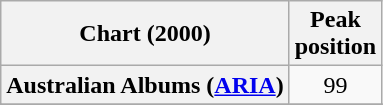<table class="wikitable sortable plainrowheaders">
<tr>
<th>Chart (2000)</th>
<th>Peak<br>position</th>
</tr>
<tr>
<th scope="row">Australian Albums (<a href='#'>ARIA</a>)</th>
<td style="text-align:center;">99</td>
</tr>
<tr>
</tr>
<tr>
</tr>
<tr>
</tr>
</table>
